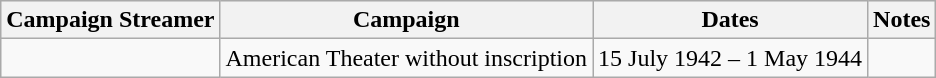<table class="wikitable">
<tr style="background:#efefef;">
<th>Campaign Streamer</th>
<th>Campaign</th>
<th>Dates</th>
<th>Notes</th>
</tr>
<tr>
<td></td>
<td>American Theater without inscription</td>
<td>15 July 1942 – 1 May 1944</td>
<td></td>
</tr>
</table>
